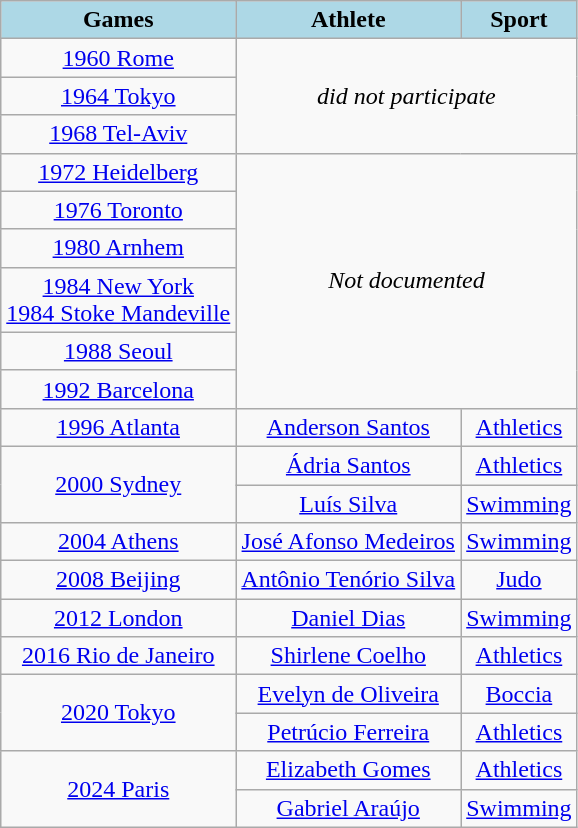<table class="wikitable" style="text-align:center">
<tr>
<th style="background:lightblue;">Games</th>
<th style="background:lightblue;">Athlete</th>
<th style="background:lightblue;">Sport</th>
</tr>
<tr>
<td> <a href='#'>1960 Rome</a></td>
<td colspan="2" rowspan="3"><em>did not participate</em></td>
</tr>
<tr>
<td> <a href='#'>1964 Tokyo</a></td>
</tr>
<tr>
<td> <a href='#'>1968 Tel-Aviv</a></td>
</tr>
<tr>
<td> <a href='#'>1972 Heidelberg</a></td>
<td colspan="2" rowspan="6"><em>Not documented</em></td>
</tr>
<tr>
<td> <a href='#'>1976 Toronto</a></td>
</tr>
<tr>
<td> <a href='#'>1980 Arnhem</a></td>
</tr>
<tr>
<td> <a href='#'>1984 New York</a><br> <a href='#'>1984 Stoke Mandeville</a></td>
</tr>
<tr>
<td> <a href='#'>1988 Seoul</a></td>
</tr>
<tr>
<td> <a href='#'>1992 Barcelona</a></td>
</tr>
<tr>
<td> <a href='#'>1996 Atlanta</a></td>
<td><a href='#'>Anderson Santos</a></td>
<td><a href='#'>Athletics</a></td>
</tr>
<tr>
<td rowspan=2> <a href='#'>2000 Sydney</a></td>
<td><a href='#'>Ádria Santos</a></td>
<td><a href='#'>Athletics</a></td>
</tr>
<tr>
<td><a href='#'>Luís Silva</a></td>
<td><a href='#'>Swimming</a></td>
</tr>
<tr>
<td> <a href='#'>2004 Athens</a></td>
<td><a href='#'>José Afonso Medeiros</a></td>
<td><a href='#'>Swimming</a></td>
</tr>
<tr>
<td> <a href='#'>2008 Beijing</a></td>
<td><a href='#'>Antônio Tenório Silva</a></td>
<td><a href='#'>Judo</a></td>
</tr>
<tr>
<td> <a href='#'>2012 London</a></td>
<td><a href='#'>Daniel Dias</a></td>
<td><a href='#'>Swimming</a></td>
</tr>
<tr>
<td> <a href='#'>2016 Rio de Janeiro</a></td>
<td><a href='#'>Shirlene Coelho</a></td>
<td><a href='#'>Athletics</a></td>
</tr>
<tr>
<td rowspan=2> <a href='#'>2020 Tokyo</a></td>
<td><a href='#'>Evelyn de Oliveira</a></td>
<td><a href='#'>Boccia</a></td>
</tr>
<tr>
<td><a href='#'>Petrúcio Ferreira</a></td>
<td><a href='#'>Athletics</a></td>
</tr>
<tr>
<td rowspan=2> <a href='#'>2024 Paris</a></td>
<td><a href='#'>Elizabeth Gomes</a></td>
<td><a href='#'>Athletics</a></td>
</tr>
<tr>
<td><a href='#'>Gabriel Araújo</a></td>
<td><a href='#'>Swimming</a></td>
</tr>
</table>
